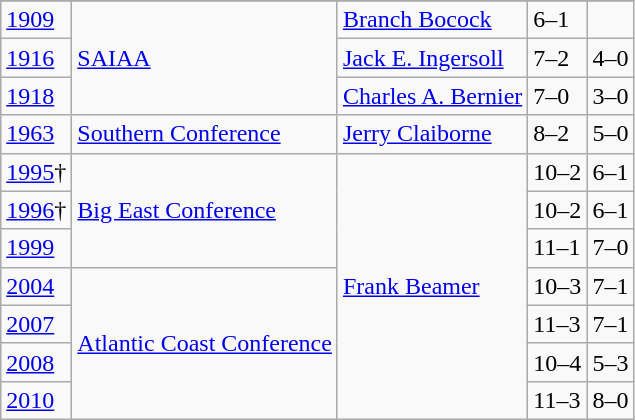<table class="wikitable">
<tr>
</tr>
<tr>
<td><a href='#'>1909</a></td>
<td rowspan="3"><a href='#'>SAIAA</a></td>
<td><a href='#'>Branch Bocock</a></td>
<td>6–1</td>
<td></td>
</tr>
<tr>
<td><a href='#'>1916</a></td>
<td><a href='#'>Jack E. Ingersoll</a></td>
<td>7–2</td>
<td>4–0</td>
</tr>
<tr>
<td><a href='#'>1918</a></td>
<td><a href='#'>Charles A. Bernier</a></td>
<td>7–0</td>
<td>3–0</td>
</tr>
<tr>
<td><a href='#'>1963</a></td>
<td><a href='#'>Southern Conference</a></td>
<td><a href='#'>Jerry Claiborne</a></td>
<td>8–2</td>
<td>5–0</td>
</tr>
<tr>
<td><a href='#'>1995</a>†</td>
<td rowspan="3"><a href='#'>Big East Conference</a></td>
<td rowspan="7"><a href='#'>Frank Beamer</a></td>
<td>10–2</td>
<td>6–1</td>
</tr>
<tr>
<td><a href='#'>1996</a>†</td>
<td>10–2</td>
<td>6–1</td>
</tr>
<tr>
<td><a href='#'>1999</a></td>
<td>11–1</td>
<td>7–0</td>
</tr>
<tr>
<td><a href='#'>2004</a></td>
<td rowspan="4"><a href='#'>Atlantic Coast Conference</a></td>
<td>10–3</td>
<td>7–1</td>
</tr>
<tr>
<td><a href='#'>2007</a></td>
<td>11–3</td>
<td>7–1</td>
</tr>
<tr>
<td><a href='#'>2008</a></td>
<td>10–4</td>
<td>5–3</td>
</tr>
<tr>
<td><a href='#'>2010</a></td>
<td>11–3</td>
<td>8–0</td>
</tr>
</table>
